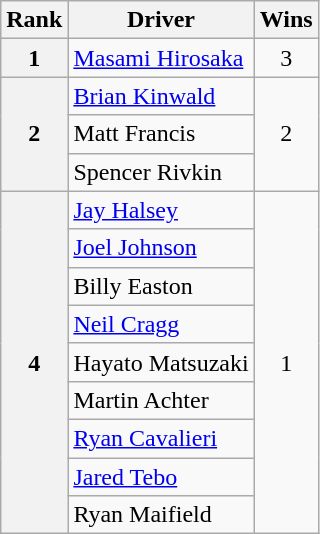<table class="wikitable">
<tr>
<th>Rank</th>
<th>Driver</th>
<th>Wins</th>
</tr>
<tr>
<th>1</th>
<td> <a href='#'>Masami Hirosaka</a></td>
<td style="text-align:center;">3</td>
</tr>
<tr>
<th rowspan="3">2</th>
<td> <a href='#'>Brian Kinwald</a></td>
<td rowspan="3" style="text-align:center;">2</td>
</tr>
<tr>
<td> Matt Francis</td>
</tr>
<tr>
<td> Spencer Rivkin</td>
</tr>
<tr>
<th rowspan="9">4</th>
<td> <a href='#'>Jay Halsey</a></td>
<td rowspan="9" style="text-align:center;">1</td>
</tr>
<tr>
<td> <a href='#'>Joel Johnson</a></td>
</tr>
<tr>
<td> Billy Easton</td>
</tr>
<tr>
<td> <a href='#'>Neil Cragg</a></td>
</tr>
<tr>
<td> Hayato Matsuzaki</td>
</tr>
<tr>
<td> Martin Achter</td>
</tr>
<tr>
<td> <a href='#'>Ryan Cavalieri</a></td>
</tr>
<tr>
<td> <a href='#'>Jared Tebo</a></td>
</tr>
<tr>
<td> Ryan Maifield</td>
</tr>
</table>
